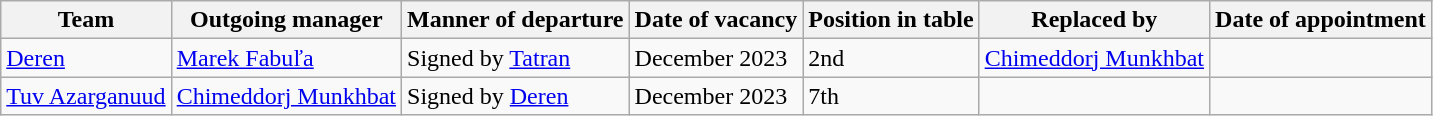<table class="wikitable">
<tr>
<th>Team</th>
<th>Outgoing manager</th>
<th>Manner of departure</th>
<th>Date of vacancy</th>
<th>Position in table</th>
<th>Replaced by</th>
<th>Date of appointment</th>
</tr>
<tr>
<td><a href='#'>Deren</a></td>
<td> <a href='#'>Marek Fabuľa</a></td>
<td>Signed by <a href='#'>Tatran</a></td>
<td>December 2023</td>
<td>2nd</td>
<td> <a href='#'>Chimeddorj Munkhbat</a></td>
<td></td>
</tr>
<tr>
<td><a href='#'>Tuv Azarganuud</a></td>
<td> <a href='#'>Chimeddorj Munkhbat</a></td>
<td>Signed by <a href='#'>Deren</a></td>
<td>December 2023</td>
<td>7th</td>
<td></td>
<td></td>
</tr>
</table>
